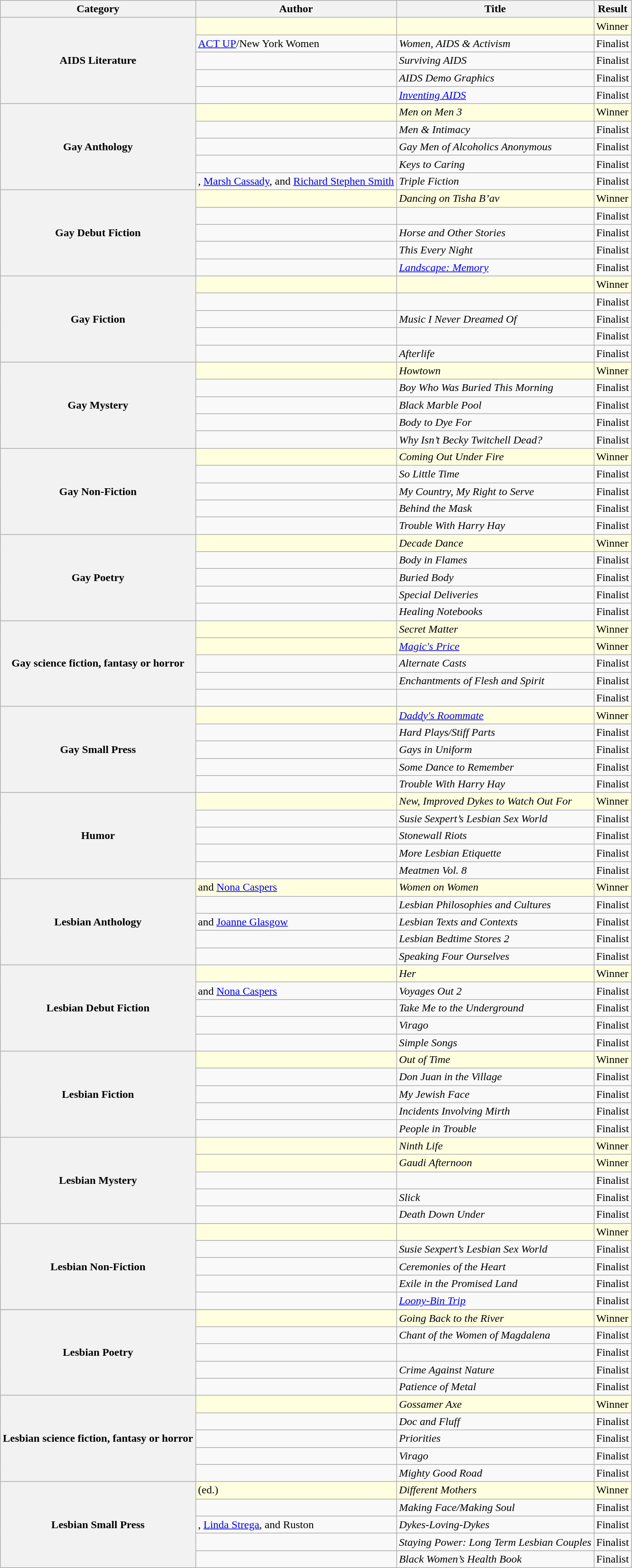<table class="wikitable sortable mw-collapsible">
<tr>
<th>Category</th>
<th>Author</th>
<th>Title</th>
<th>Result</th>
</tr>
<tr style=background:lightyellow>
<th rowspan="5">AIDS Literature</th>
<td></td>
<td><em></em></td>
<td>Winner</td>
</tr>
<tr>
<td><a href='#'>ACT UP</a>/New York Women</td>
<td><em>Women, AIDS & Activism</em></td>
<td>Finalist</td>
</tr>
<tr>
<td></td>
<td><em>Surviving AIDS</em></td>
<td>Finalist</td>
</tr>
<tr>
<td></td>
<td><em>AIDS Demo Graphics</em></td>
<td>Finalist</td>
</tr>
<tr>
<td></td>
<td><em><a href='#'>Inventing AIDS</a></em></td>
<td>Finalist</td>
</tr>
<tr style=background:lightyellow>
<th rowspan="5">Gay Anthology</th>
<td></td>
<td><em>Men on Men 3</em></td>
<td>Winner</td>
</tr>
<tr>
<td></td>
<td><em>Men & Intimacy</em></td>
<td>Finalist</td>
</tr>
<tr>
<td></td>
<td><em>Gay Men of Alcoholics Anonymous</em></td>
<td>Finalist</td>
</tr>
<tr>
<td></td>
<td><em>Keys to Caring</em></td>
<td>Finalist</td>
</tr>
<tr>
<td>, <a href='#'>Marsh Cassady</a>, and <a href='#'>Richard Stephen Smith</a></td>
<td><em>Triple Fiction</em></td>
<td>Finalist</td>
</tr>
<tr style=background:lightyellow>
<th rowspan="5">Gay Debut Fiction</th>
<td></td>
<td><em>Dancing on Tisha B’av</em></td>
<td>Winner</td>
</tr>
<tr>
<td></td>
<td><em></em></td>
<td>Finalist</td>
</tr>
<tr>
<td></td>
<td><em>Horse and Other Stories</em></td>
<td>Finalist</td>
</tr>
<tr>
<td></td>
<td><em>This Every Night</em></td>
<td>Finalist</td>
</tr>
<tr>
<td></td>
<td><em><a href='#'>Landscape: Memory</a></em></td>
<td>Finalist</td>
</tr>
<tr style=background:lightyellow>
<th rowspan="5">Gay Fiction</th>
<td></td>
<td><em></em></td>
<td>Winner</td>
</tr>
<tr>
<td></td>
<td><em></em></td>
<td>Finalist</td>
</tr>
<tr>
<td></td>
<td><em>Music I Never Dreamed Of</em></td>
<td>Finalist</td>
</tr>
<tr>
<td></td>
<td><em></em></td>
<td>Finalist</td>
</tr>
<tr>
<td></td>
<td><em>Afterlife</em></td>
<td>Finalist</td>
</tr>
<tr style=background:lightyellow>
<th rowspan="5">Gay Mystery</th>
<td></td>
<td><em>Howtown</em></td>
<td>Winner</td>
</tr>
<tr>
<td></td>
<td><em>Boy Who Was Buried This Morning</em></td>
<td>Finalist</td>
</tr>
<tr>
<td></td>
<td><em>Black Marble Pool</em></td>
<td>Finalist</td>
</tr>
<tr>
<td></td>
<td><em>Body to Dye For</em></td>
<td>Finalist</td>
</tr>
<tr>
<td></td>
<td><em>Why Isn’t Becky Twitchell Dead?</em></td>
<td>Finalist</td>
</tr>
<tr style=background:lightyellow>
<th rowspan="5">Gay Non-Fiction</th>
<td></td>
<td><em>Coming Out Under Fire</em></td>
<td>Winner</td>
</tr>
<tr>
<td></td>
<td><em>So Little Time</em></td>
<td>Finalist</td>
</tr>
<tr>
<td></td>
<td><em>My Country, My Right to Serve</em></td>
<td>Finalist</td>
</tr>
<tr>
<td></td>
<td><em>Behind the Mask</em></td>
<td>Finalist</td>
</tr>
<tr>
<td></td>
<td><em>Trouble With Harry Hay</em></td>
<td>Finalist</td>
</tr>
<tr style=background:lightyellow>
<th rowspan="5">Gay Poetry</th>
<td></td>
<td><em>Decade Dance</em></td>
<td>Winner</td>
</tr>
<tr>
<td></td>
<td><em>Body in Flames</em></td>
<td>Finalist</td>
</tr>
<tr>
<td></td>
<td><em>Buried Body</em></td>
<td>Finalist</td>
</tr>
<tr>
<td></td>
<td><em>Special Deliveries</em></td>
<td>Finalist</td>
</tr>
<tr>
<td></td>
<td><em>Healing Notebooks</em></td>
<td>Finalist</td>
</tr>
<tr style=background:lightyellow>
<th rowspan="5">Gay science fiction, fantasy or horror</th>
<td></td>
<td><em>Secret Matter</em></td>
<td>Winner</td>
</tr>
<tr style=background:lightyellow>
<td></td>
<td><em><a href='#'>Magic's Price</a></em></td>
<td>Winner</td>
</tr>
<tr>
<td></td>
<td><em>Alternate Casts</em></td>
<td>Finalist</td>
</tr>
<tr>
<td></td>
<td><em>Enchantments of Flesh and Spirit</em></td>
<td>Finalist</td>
</tr>
<tr>
<td></td>
<td><em></em></td>
<td>Finalist</td>
</tr>
<tr style=background:lightyellow>
<th rowspan="5">Gay Small Press</th>
<td></td>
<td><em><a href='#'>Daddy's Roommate</a></em></td>
<td>Winner</td>
</tr>
<tr>
<td></td>
<td><em>Hard Plays/Stiff Parts</em></td>
<td>Finalist</td>
</tr>
<tr>
<td></td>
<td><em>Gays in Uniform</em></td>
<td>Finalist</td>
</tr>
<tr>
<td></td>
<td><em>Some Dance to Remember</em></td>
<td>Finalist</td>
</tr>
<tr>
<td></td>
<td><em>Trouble With Harry Hay</em></td>
<td>Finalist</td>
</tr>
<tr style=background:lightyellow>
<th rowspan="5">Humor</th>
<td></td>
<td><em>New, Improved Dykes to Watch Out For</em></td>
<td>Winner</td>
</tr>
<tr>
<td></td>
<td><em>Susie Sexpert’s Lesbian Sex World</em></td>
<td>Finalist</td>
</tr>
<tr>
<td></td>
<td><em>Stonewall Riots</em></td>
<td>Finalist</td>
</tr>
<tr>
<td></td>
<td><em>More Lesbian Etiquette</em></td>
<td>Finalist</td>
</tr>
<tr>
<td></td>
<td><em>Meatmen Vol. 8</em></td>
<td>Finalist</td>
</tr>
<tr style=background:lightyellow>
<th rowspan="5">Lesbian Anthology</th>
<td> and <a href='#'>Nona Caspers</a></td>
<td><em>Women on Women</em></td>
<td>Winner</td>
</tr>
<tr>
<td></td>
<td><em>Lesbian Philosophies and Cultures</em></td>
<td>Finalist</td>
</tr>
<tr>
<td> and <a href='#'>Joanne Glasgow</a></td>
<td><em>Lesbian Texts and Contexts</em></td>
<td>Finalist</td>
</tr>
<tr>
<td></td>
<td><em>Lesbian Bedtime Stores 2</em></td>
<td>Finalist</td>
</tr>
<tr>
<td></td>
<td><em>Speaking Four Ourselves</em></td>
<td>Finalist</td>
</tr>
<tr style=background:lightyellow>
<th rowspan="5">Lesbian Debut Fiction</th>
<td></td>
<td><em>Her</em></td>
<td>Winner</td>
</tr>
<tr>
<td> and <a href='#'>Nona Caspers</a></td>
<td><em>Voyages Out 2</em></td>
<td>Finalist</td>
</tr>
<tr>
<td></td>
<td><em>Take Me to the Underground</em></td>
<td>Finalist</td>
</tr>
<tr>
<td></td>
<td><em>Virago</em></td>
<td>Finalist</td>
</tr>
<tr>
<td></td>
<td><em>Simple Songs</em></td>
<td>Finalist</td>
</tr>
<tr style=background:lightyellow>
<th rowspan="5">Lesbian Fiction</th>
<td></td>
<td><em>Out of Time</em></td>
<td>Winner</td>
</tr>
<tr>
<td></td>
<td><em>Don Juan in the Village</em></td>
<td>Finalist</td>
</tr>
<tr>
<td></td>
<td><em>My Jewish Face</em></td>
<td>Finalist</td>
</tr>
<tr>
<td></td>
<td><em>Incidents Involving Mirth</em></td>
<td>Finalist</td>
</tr>
<tr>
<td></td>
<td><em>People in Trouble</em></td>
<td>Finalist</td>
</tr>
<tr style=background:lightyellow>
<th rowspan="5">Lesbian Mystery</th>
<td></td>
<td><em>Ninth Life</em></td>
<td>Winner</td>
</tr>
<tr style=background:lightyellow>
<td></td>
<td><em>Gaudi Afternoon</em></td>
<td>Winner</td>
</tr>
<tr>
<td></td>
<td><em></em></td>
<td>Finalist</td>
</tr>
<tr>
<td></td>
<td><em>Slick</em></td>
<td>Finalist</td>
</tr>
<tr>
<td></td>
<td><em>Death Down Under</em></td>
<td>Finalist</td>
</tr>
<tr style=background:lightyellow>
<th rowspan="5">Lesbian Non-Fiction</th>
<td></td>
<td><em></em></td>
<td>Winner</td>
</tr>
<tr>
<td></td>
<td><em>Susie Sexpert’s Lesbian Sex World</em></td>
<td>Finalist</td>
</tr>
<tr>
<td></td>
<td><em>Ceremonies of the Heart</em></td>
<td>Finalist</td>
</tr>
<tr>
<td></td>
<td><em>Exile in the Promised Land</em></td>
<td>Finalist</td>
</tr>
<tr>
<td></td>
<td><em><a href='#'>Loony-Bin Trip</a></em></td>
<td>Finalist</td>
</tr>
<tr>
</tr>
<tr style=background:lightyellow>
<th rowspan="5">Lesbian Poetry</th>
<td></td>
<td><em>Going Back to the River</em></td>
<td>Winner</td>
</tr>
<tr>
<td></td>
<td><em>Chant of the Women of Magdalena</em></td>
<td>Finalist</td>
</tr>
<tr>
<td></td>
<td><em></em></td>
<td>Finalist</td>
</tr>
<tr>
<td></td>
<td><em>Crime Against Nature</em></td>
<td>Finalist</td>
</tr>
<tr>
<td></td>
<td><em>Patience of Metal</em></td>
<td>Finalist</td>
</tr>
<tr style=background:lightyellow>
<th rowspan="5">Lesbian science fiction, fantasy or horror</th>
<td></td>
<td><em>Gossamer Axe</em></td>
<td>Winner</td>
</tr>
<tr>
<td></td>
<td><em>Doc and Fluff</em></td>
<td>Finalist</td>
</tr>
<tr>
<td></td>
<td><em>Priorities</em></td>
<td>Finalist</td>
</tr>
<tr>
<td></td>
<td><em>Virago</em></td>
<td>Finalist</td>
</tr>
<tr>
<td></td>
<td><em>Mighty Good Road</em></td>
<td>Finalist</td>
</tr>
<tr style=background:lightyellow>
<th rowspan="5">Lesbian Small Press</th>
<td> (ed.)</td>
<td><em>Different Mothers</em></td>
<td>Winner</td>
</tr>
<tr>
<td></td>
<td><em>Making Face/Making Soul</em></td>
<td>Finalist</td>
</tr>
<tr>
<td>, <a href='#'>Linda Strega</a>, and Ruston</td>
<td><em>Dykes-Loving-Dykes</em></td>
<td>Finalist</td>
</tr>
<tr>
<td></td>
<td><em>Staying Power: Long Term Lesbian Couples</em></td>
<td>Finalist</td>
</tr>
<tr>
<td></td>
<td><em>Black Women’s Health Book</em></td>
<td>Finalist</td>
</tr>
</table>
